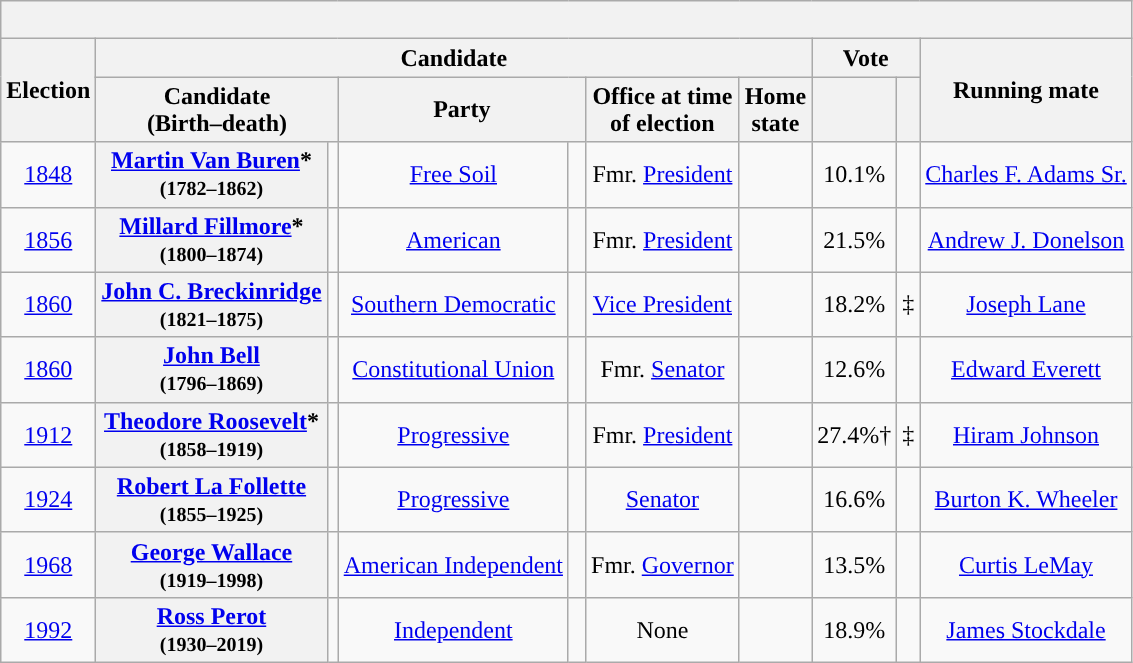<table class="wikitable sortable" style="text-align:center;">
<tr>
<th colspan=10><br></th>
</tr>
<tr>
<th rowspan=2>Election</th>
<th colspan=6>Candidate</th>
<th colspan=2>Vote</th>
<th rowspan=2>Running mate</th>
</tr>
<tr>
<th colspan=2>Candidate<br>(Birth–death)</th>
<th colspan=2>Party</th>
<th>Office at time<br>of election</th>
<th>Home<br>state</th>
<th data-sort-type="number"></th>
<th data-sort-type="number"></th>
</tr>
<tr>
<td><a href='#'>1848</a></td>
<th data-sort-value= "Van Buren"><a href='#'>Martin Van Buren</a>*<br><small>(1782–1862)</small></th>
<td></td>
<td><a href='#'>Free Soil</a></td>
<td style="background-color:"> </td>
<td data-sort-value= "execPresidentf">Fmr. <a href='#'>President</a></td>
<td></td>
<td>10.1%</td>
<td></td>
<td data-sort-value= "Adams"><a href='#'>Charles F. Adams Sr.</a></td>
</tr>
<tr>
<td><a href='#'>1856</a></td>
<th data-sort-value= "Fillmore"><a href='#'>Millard Fillmore</a>*<br><small>(1800–1874)</small></th>
<td></td>
<td data-sort-value= "fWhig"><a href='#'>American</a></td>
<td style="background-color:"> </td>
<td data-sort-value= "execPresidentf">Fmr. <a href='#'>President</a></td>
<td></td>
<td>21.5%</td>
<td></td>
<td data-sort-value= "Donelson"><a href='#'>Andrew J. Donelson</a></td>
</tr>
<tr>
<td><a href='#'>1860</a></td>
<th data-sort-value= "Breckinridge"><a href='#'>John C. Breckinridge</a><br><small>(1821–1875)</small></th>
<td></td>
<td data-sort-value="sDem"><a href='#'>Southern Democratic</a></td>
<td style="background-color:"> </td>
<td data-sort-value= "execVice President"><a href='#'>Vice President</a></td>
<td></td>
<td>18.2%</td>
<td>‡</td>
<td data-sort-value= "Lane"><a href='#'>Joseph Lane</a></td>
</tr>
<tr>
<td><a href='#'>1860</a></td>
<th data-sort-value= "Bell"><a href='#'>John Bell</a><br><small>(1796–1869)</small></th>
<td></td>
<td data-sort-value= "fWhig"><a href='#'>Constitutional Union</a></td>
<td style="background-color:"> </td>
<td data-sort-value = "legSenatorf">Fmr. <a href='#'>Senator</a></td>
<td></td>
<td>12.6%</td>
<td></td>
<td data-sort-value= "Everett"><a href='#'>Edward Everett</a></td>
</tr>
<tr>
<td><a href='#'>1912</a></td>
<th data-sort-value= "Roosevelt"><a href='#'>Theodore Roosevelt</a>*<br><small>(1858–1919)</small></th>
<td></td>
<td><a href='#'>Progressive</a></td>
<td style="background-color:"> </td>
<td data-sort-value= "execPresidentf">Fmr. <a href='#'>President</a></td>
<td></td>
<td>27.4%†</td>
<td>‡</td>
<td data-sort-value= "Johnson"><a href='#'>Hiram Johnson</a></td>
</tr>
<tr>
<td><a href='#'>1924</a></td>
<th data-sort-value= "La Follette"><a href='#'>Robert La Follette</a><br><small>(1855–1925)</small></th>
<td></td>
<td><a href='#'>Progressive</a></td>
<td style="background-color:"> </td>
<td data-sort-value = "legSenator"><a href='#'>Senator</a></td>
<td></td>
<td>16.6%</td>
<td></td>
<td data-sort-value= "Wheeler"><a href='#'>Burton K. Wheeler</a></td>
</tr>
<tr>
<td><a href='#'>1968</a></td>
<th data-sort-value= "Wallace"><a href='#'>George Wallace</a><br><small>(1919–1998)</small></th>
<td></td>
<td data-sort-value="sDem"><a href='#'>American Independent</a></td>
<td style="background-color:"> </td>
<td data-sort-value= "stateGovernorf">Fmr. <a href='#'>Governor</a></td>
<td></td>
<td>13.5%</td>
<td></td>
<td data-sort-value= "LeMay"><a href='#'>Curtis LeMay</a></td>
</tr>
<tr>
<td><a href='#'>1992</a></td>
<th rowspan="2" data-sort-value="Perot"><a href='#'>Ross Perot</a><br><small>(1930–2019)</small></th>
<td rowspan="2"></td>
<td data-sort-value="z"><a href='#'>Independent</a></td>
<td style="background-color:"> </td>
<td data-sort-value="z">None</td>
<td></td>
<td>18.9%</td>
<td rowspan="2"></td>
<td data-sort-value= "Stockdale"><a href='#'>James Stockdale</a></td>
</tr>
</table>
